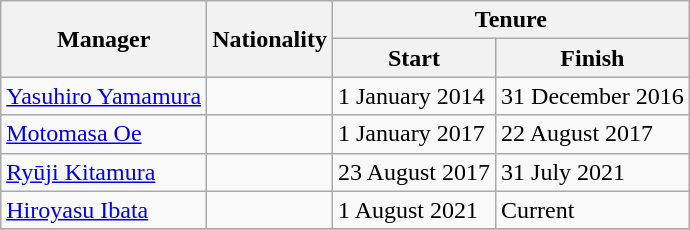<table class="wikitable">
<tr>
<th rowspan="2">Manager</th>
<th rowspan="2">Nationality</th>
<th colspan="2">Tenure  </th>
</tr>
<tr>
<th>Start</th>
<th>Finish </th>
</tr>
<tr>
<td><a href='#'>Yasuhiro Yamamura</a></td>
<td></td>
<td>1 January 2014</td>
<td>31 December 2016<br></td>
</tr>
<tr>
<td><a href='#'>Motomasa Oe</a></td>
<td></td>
<td>1 January 2017</td>
<td>22 August 2017<br></td>
</tr>
<tr>
<td><a href='#'>Ryūji Kitamura</a></td>
<td></td>
<td>23 August 2017</td>
<td>31 July 2021<br></td>
</tr>
<tr>
<td><a href='#'>Hiroyasu Ibata</a></td>
<td></td>
<td>1 August 2021</td>
<td>Current<br></td>
</tr>
<tr>
</tr>
</table>
